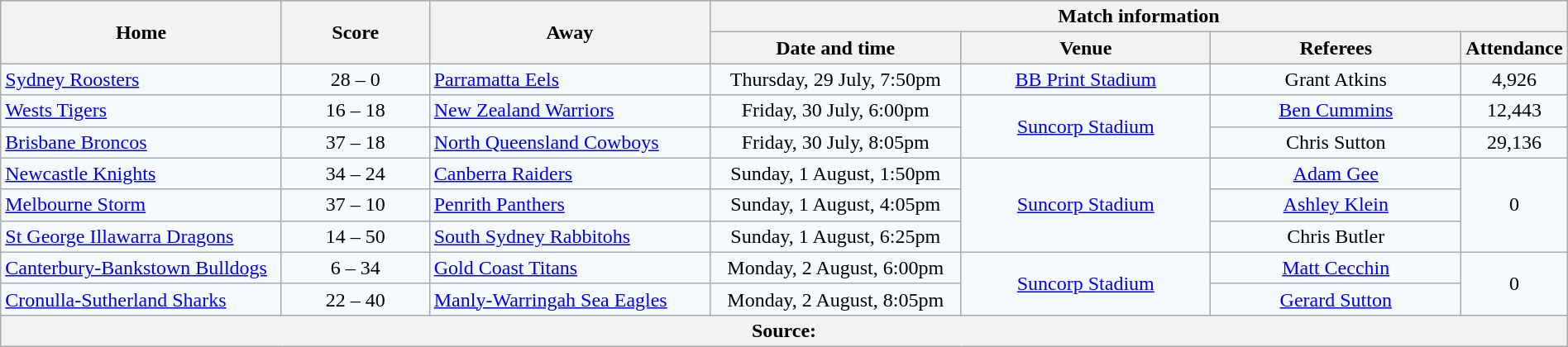<table class="wikitable" style="border-collapse:collapse; text-align:center; width:100%;">
<tr style="background:#c1d8ff;">
<th rowspan="2" style="width:19%;">Home</th>
<th rowspan="2" style="width:10%;">Score</th>
<th rowspan="2" style="width:19%;">Away</th>
<th colspan="6">Match information</th>
</tr>
<tr style="background:#efefef;">
<th width="17%">Date and time</th>
<th width="17%">Venue</th>
<th width="17%">Referees</th>
<th width="5%">Attendance</th>
</tr>
<tr style="text-align:center; background:#f5faff;">
<td align="left"> <a href='#'>Sydney Roosters</a></td>
<td>28 – 0</td>
<td align="left"> <a href='#'>Parramatta Eels</a></td>
<td>Thursday, 29 July, 7:50pm</td>
<td><a href='#'>BB Print Stadium</a></td>
<td>Grant Atkins</td>
<td>4,926</td>
</tr>
<tr style="text-align:center; background:#f5faff;">
<td align="left"> <a href='#'>Wests Tigers</a></td>
<td>16 – 18</td>
<td align="left"> <a href='#'>New Zealand Warriors</a></td>
<td>Friday, 30 July, 6:00pm</td>
<td rowspan="2"><a href='#'>Suncorp Stadium</a></td>
<td><a href='#'>Ben Cummins</a></td>
<td>12,443</td>
</tr>
<tr style="text-align:center; background:#f5faff;">
<td align="left"> <a href='#'>Brisbane Broncos</a></td>
<td>37 – 18</td>
<td align="left"> <a href='#'>North Queensland Cowboys</a></td>
<td>Friday, 30 July, 8:05pm</td>
<td>Chris Sutton</td>
<td>29,136</td>
</tr>
<tr style="text-align:center; background:#f5faff;">
<td align="left"> <a href='#'>Newcastle Knights</a></td>
<td>34 – 24</td>
<td align="left"> <a href='#'>Canberra Raiders</a></td>
<td>Sunday, 1 August, 1:50pm</td>
<td rowspan="3"><a href='#'>Suncorp Stadium</a></td>
<td><a href='#'>Adam Gee</a></td>
<td rowspan="3">0</td>
</tr>
<tr style="text-align:center; background:#f5faff;">
<td align="left"> <a href='#'>Melbourne Storm</a></td>
<td>37 – 10</td>
<td align="left"> <a href='#'>Penrith Panthers</a></td>
<td>Sunday, 1 August, 4:05pm</td>
<td><a href='#'>Ashley Klein</a></td>
</tr>
<tr style="text-align:center; background:#f5faff;">
<td align="left"> <a href='#'>St George Illawarra Dragons</a></td>
<td>14 – 50</td>
<td align="left"> <a href='#'>South Sydney Rabbitohs</a></td>
<td>Sunday, 1 August, 6:25pm</td>
<td>Chris Butler</td>
</tr>
<tr style="text-align:center; background:#f5faff;">
<td align="left"> <a href='#'>Canterbury-Bankstown Bulldogs</a></td>
<td>6 – 34</td>
<td align="left"> <a href='#'>Gold Coast Titans</a></td>
<td>Monday, 2 August, 6:00pm</td>
<td rowspan="2"><a href='#'>Suncorp Stadium</a></td>
<td><a href='#'>Matt Cecchin</a></td>
<td rowspan="2">0</td>
</tr>
<tr style="text-align:center; background:#f5faff;">
<td align="left"> <a href='#'>Cronulla-Sutherland Sharks</a></td>
<td>22 – 40</td>
<td align="left"> <a href='#'>Manly-Warringah Sea Eagles</a></td>
<td>Monday, 2 August, 8:05pm</td>
<td><a href='#'>Gerard Sutton</a></td>
</tr>
<tr>
<th colspan="7">Source:</th>
</tr>
</table>
